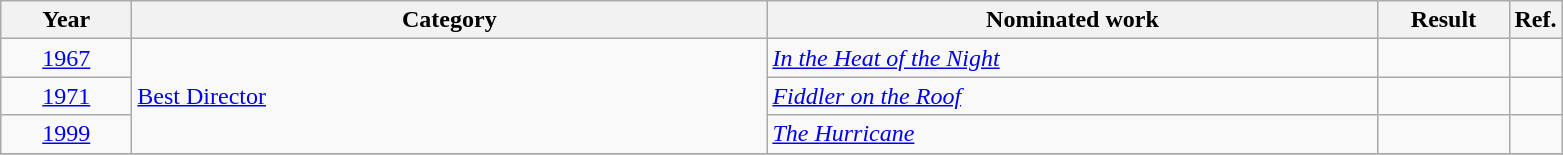<table class=wikitable>
<tr>
<th scope="col" style="width:5em;">Year</th>
<th scope="col" style="width:26em;">Category</th>
<th scope="col" style="width:25em;">Nominated work</th>
<th scope="col" style="width:5em;">Result</th>
<th>Ref.</th>
</tr>
<tr>
<td style="text-align:center;"><a href='#'>1967</a></td>
<td rowspan="3"><a href='#'>Best Director</a></td>
<td><em><a href='#'>In the Heat of the Night</a></em></td>
<td></td>
<td></td>
</tr>
<tr>
<td style="text-align:center;"><a href='#'>1971</a></td>
<td><em><a href='#'>Fiddler on the Roof</a></em></td>
<td></td>
<td></td>
</tr>
<tr>
<td style="text-align:center;"><a href='#'>1999</a></td>
<td><em><a href='#'>The Hurricane</a></em></td>
<td></td>
<td></td>
</tr>
<tr>
</tr>
</table>
